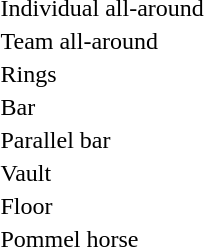<table>
<tr>
<td>Individual all-around</td>
<td></td>
<td></td>
<td></td>
</tr>
<tr>
<td>Team all-around</td>
<td></td>
<td></td>
<td></td>
</tr>
<tr>
<td>Rings</td>
<td></td>
<td></td>
<td></td>
</tr>
<tr>
<td>Bar</td>
<td></td>
<td></td>
<td></td>
</tr>
<tr>
<td>Parallel bar</td>
<td></td>
<td></td>
<td></td>
</tr>
<tr>
<td>Vault</td>
<td></td>
<td></td>
<td></td>
</tr>
<tr>
<td>Floor</td>
<td></td>
<td></td>
<td></td>
</tr>
<tr>
<td>Pommel horse</td>
<td></td>
<td></td>
<td></td>
</tr>
</table>
